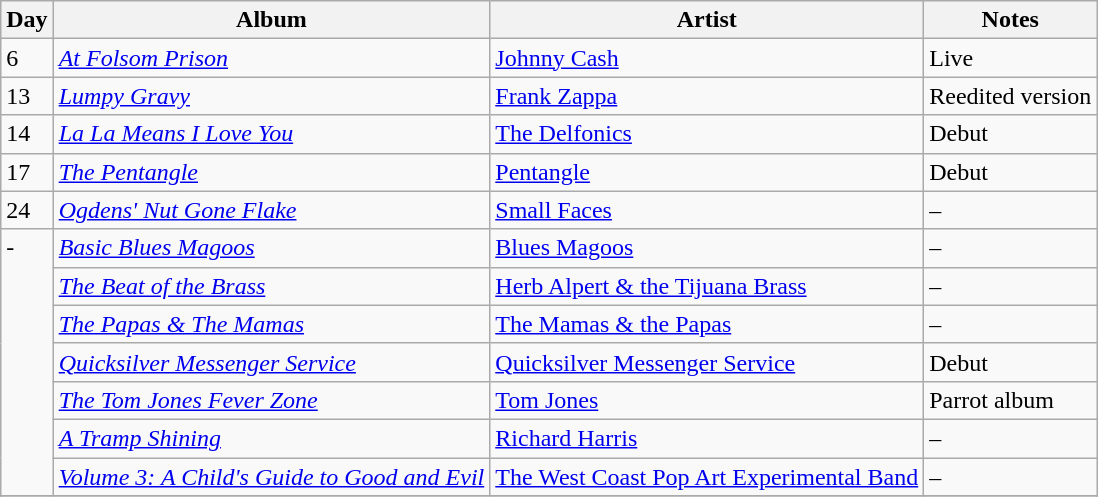<table class="wikitable">
<tr>
<th>Day</th>
<th>Album</th>
<th>Artist</th>
<th>Notes</th>
</tr>
<tr>
<td rowspan="1" valign="top">6</td>
<td><em><a href='#'>At Folsom Prison</a></em></td>
<td><a href='#'>Johnny Cash</a></td>
<td>Live</td>
</tr>
<tr>
<td rowspan="1" valign="top">13</td>
<td><em><a href='#'>Lumpy Gravy</a></em></td>
<td><a href='#'>Frank Zappa</a></td>
<td>Reedited version</td>
</tr>
<tr>
<td rowspan="1" valign="top">14</td>
<td><em><a href='#'>La La Means I Love You</a></em></td>
<td><a href='#'>The Delfonics</a></td>
<td>Debut</td>
</tr>
<tr>
<td rowspan="1" valign="top">17</td>
<td><em><a href='#'>The Pentangle</a></em></td>
<td><a href='#'>Pentangle</a></td>
<td>Debut</td>
</tr>
<tr>
<td rowspan="1" valign="top">24</td>
<td><em><a href='#'>Ogdens' Nut Gone Flake</a></em></td>
<td><a href='#'>Small Faces</a></td>
<td>–</td>
</tr>
<tr>
<td rowspan="7" valign="top">-</td>
<td><em><a href='#'>Basic Blues Magoos</a></em></td>
<td><a href='#'>Blues Magoos</a></td>
<td>–</td>
</tr>
<tr>
<td><em><a href='#'>The Beat of the Brass</a></em></td>
<td><a href='#'>Herb Alpert & the Tijuana Brass</a></td>
<td>–</td>
</tr>
<tr>
<td><em><a href='#'>The Papas & The Mamas</a></em></td>
<td><a href='#'>The Mamas & the Papas</a></td>
<td>–</td>
</tr>
<tr>
<td><em><a href='#'>Quicksilver Messenger Service</a></em></td>
<td><a href='#'>Quicksilver Messenger Service</a></td>
<td>Debut</td>
</tr>
<tr>
<td><em><a href='#'>The Tom Jones Fever Zone</a></em></td>
<td><a href='#'>Tom Jones</a></td>
<td>Parrot album</td>
</tr>
<tr>
<td><em><a href='#'>A Tramp Shining</a></em></td>
<td><a href='#'>Richard Harris</a></td>
<td>–</td>
</tr>
<tr>
<td><em><a href='#'>Volume 3: A Child's Guide to Good and Evil</a></em></td>
<td><a href='#'>The West Coast Pop Art Experimental Band</a></td>
<td>–</td>
</tr>
<tr>
</tr>
</table>
